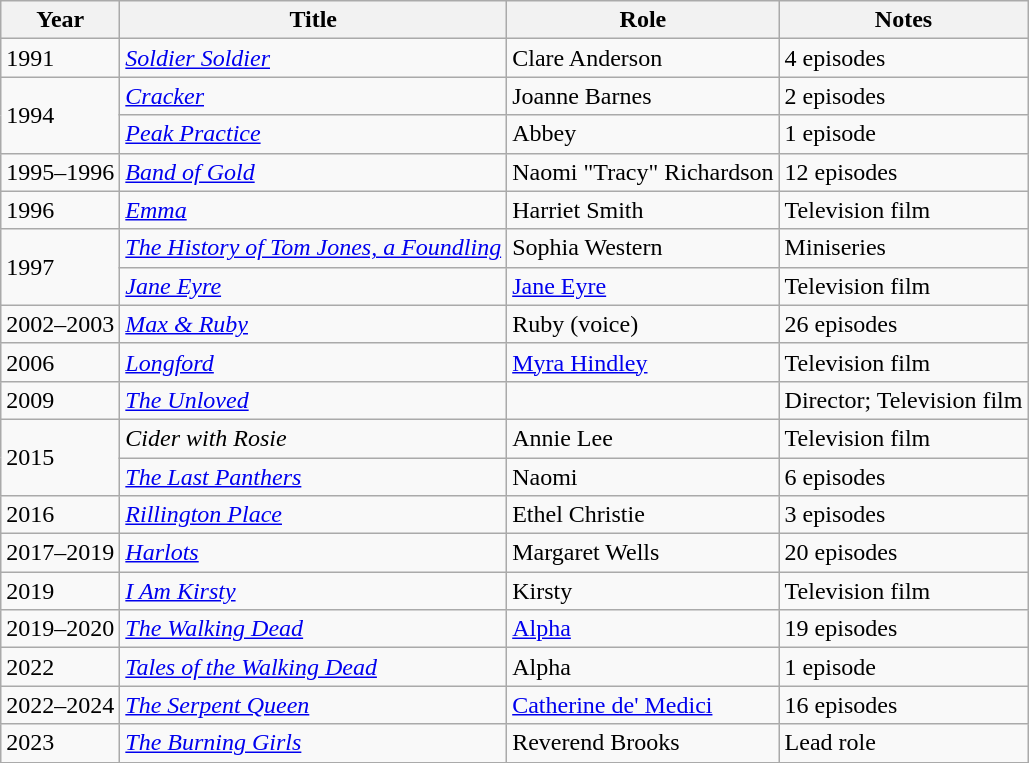<table class="wikitable sortable">
<tr>
<th>Year</th>
<th>Title</th>
<th>Role</th>
<th class="unsortable">Notes</th>
</tr>
<tr>
<td>1991</td>
<td><em><a href='#'>Soldier Soldier</a></em></td>
<td>Clare Anderson</td>
<td>4 episodes</td>
</tr>
<tr>
<td rowspan="2">1994</td>
<td><em><a href='#'>Cracker</a></em></td>
<td>Joanne Barnes</td>
<td>2 episodes</td>
</tr>
<tr>
<td><em><a href='#'>Peak Practice</a></em></td>
<td>Abbey</td>
<td>1 episode</td>
</tr>
<tr>
<td>1995–1996</td>
<td><em><a href='#'>Band of Gold</a></em></td>
<td>Naomi "Tracy" Richardson</td>
<td>12 episodes</td>
</tr>
<tr>
<td>1996</td>
<td><em><a href='#'>Emma</a></em></td>
<td>Harriet Smith</td>
<td>Television film</td>
</tr>
<tr>
<td rowspan="2">1997</td>
<td><em><a href='#'>The History of Tom Jones, a Foundling</a></em></td>
<td>Sophia Western</td>
<td>Miniseries</td>
</tr>
<tr>
<td><em><a href='#'>Jane Eyre</a></em></td>
<td><a href='#'>Jane Eyre</a></td>
<td>Television film</td>
</tr>
<tr>
<td>2002–2003</td>
<td><em><a href='#'>Max & Ruby</a></em></td>
<td>Ruby (voice)</td>
<td>26 episodes</td>
</tr>
<tr>
<td>2006</td>
<td><em><a href='#'>Longford</a></em></td>
<td><a href='#'>Myra Hindley</a></td>
<td>Television film</td>
</tr>
<tr>
<td>2009</td>
<td><em><a href='#'>The Unloved</a></em></td>
<td></td>
<td>Director; Television film</td>
</tr>
<tr>
<td rowspan="2">2015</td>
<td><em>Cider with Rosie</em></td>
<td>Annie Lee</td>
<td>Television film</td>
</tr>
<tr>
<td><em><a href='#'>The Last Panthers</a></em></td>
<td>Naomi</td>
<td>6 episodes</td>
</tr>
<tr>
<td>2016</td>
<td><em><a href='#'>Rillington Place</a></em></td>
<td>Ethel Christie</td>
<td>3 episodes</td>
</tr>
<tr>
<td>2017–2019</td>
<td><em><a href='#'>Harlots</a></em></td>
<td>Margaret Wells</td>
<td>20 episodes</td>
</tr>
<tr>
<td>2019</td>
<td><em><a href='#'>I Am Kirsty</a></em></td>
<td>Kirsty</td>
<td>Television film</td>
</tr>
<tr>
<td>2019–2020</td>
<td><em><a href='#'>The Walking Dead</a></em></td>
<td><a href='#'>Alpha</a></td>
<td>19 episodes</td>
</tr>
<tr>
<td>2022</td>
<td><em><a href='#'>Tales of the Walking Dead</a></em></td>
<td>Alpha</td>
<td>1 episode</td>
</tr>
<tr>
<td>2022–2024</td>
<td><em><a href='#'>The Serpent Queen</a></em></td>
<td><a href='#'>Catherine de' Medici</a></td>
<td>16 episodes</td>
</tr>
<tr>
<td>2023</td>
<td><em><a href='#'>The Burning Girls</a></em></td>
<td>Reverend Brooks</td>
<td>Lead role</td>
</tr>
</table>
